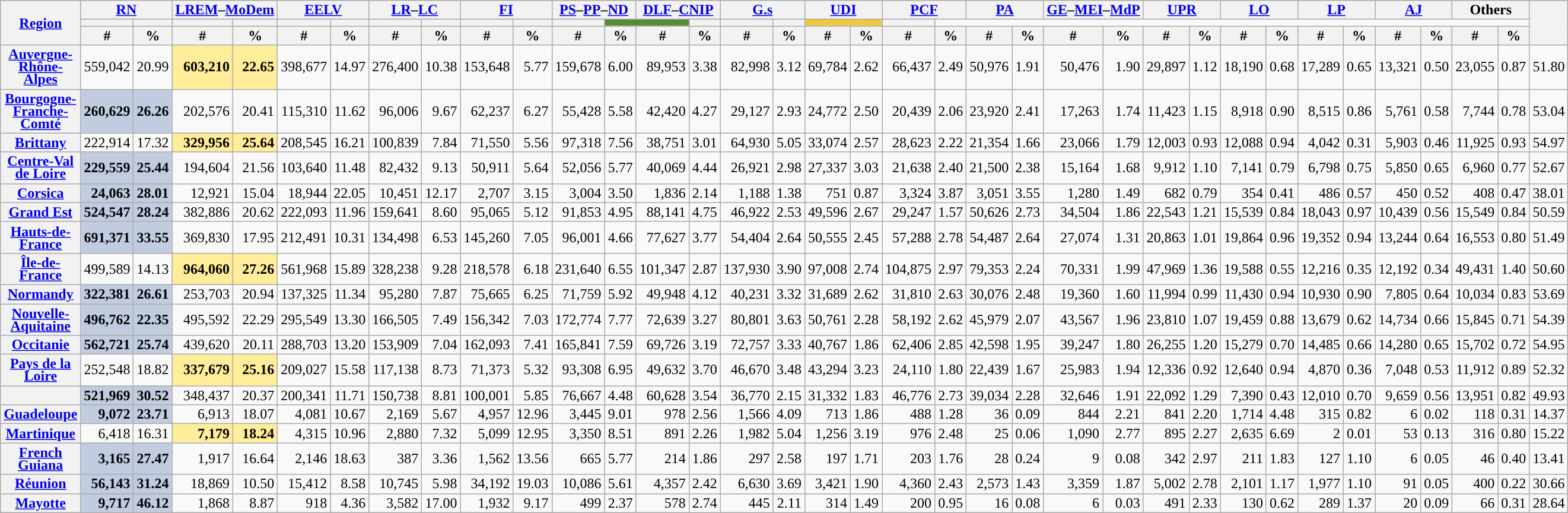<table class="wikitable sortable collapsible" style="text-align: right; line-height: 14px">
<tr>
<th rowspan="3"><a href='#'>Region</a></th>
<th colspan="2"><a href='#'>RN</a></th>
<th colspan="2"><a href='#'>LREM</a>–<a href='#'>MoDem</a></th>
<th colspan="2"><a href='#'>EELV</a></th>
<th colspan="2"><a href='#'>LR</a>–<a href='#'>LC</a></th>
<th colspan="2"><a href='#'>FI</a></th>
<th colspan="2"><a href='#'>PS</a>–<a href='#'>PP</a>–<a href='#'>ND</a></th>
<th colspan="2"><a href='#'>DLF</a>–<a href='#'>CNIP</a></th>
<th colspan="2"><a href='#'>G.s</a></th>
<th colspan="2"><a href='#'>UDI</a></th>
<th colspan="2"><a href='#'>PCF</a></th>
<th colspan="2"><a href='#'>PA</a></th>
<th colspan="2"><a href='#'>GE</a>–<a href='#'>MEI</a>–<a href='#'>MdP</a></th>
<th colspan="2"><a href='#'>UPR</a></th>
<th colspan="2"><a href='#'>LO</a></th>
<th colspan="2"><a href='#'>LP</a></th>
<th colspan="2"><a href='#'>AJ</a></th>
<th colspan="2">Others</th>
<th rowspan="3"></th>
</tr>
<tr>
<th style="background:"></th>
<th style="background:"></th>
<th style="background:"></th>
<th style="background:"></th>
<th style="background:"></th>
<th style="background:"></th>
<th style="background:"></th>
<th style="background:"></th>
<th style="background:"></th>
<th style="background:"></th>
<th style="background:"></th>
<th style="background:#578937;" colspan="2"></th>
<th style="background:"></th>
<th style="background:"></th>
<th style="background:"></th>
<th style="background:#EECA3B;" colspan="2"></th>
<th style="background:"></th>
</tr>
<tr>
<th>#</th>
<th>%</th>
<th>#</th>
<th>%</th>
<th>#</th>
<th>%</th>
<th>#</th>
<th>%</th>
<th>#</th>
<th>%</th>
<th>#</th>
<th>%</th>
<th>#</th>
<th>%</th>
<th>#</th>
<th>%</th>
<th>#</th>
<th>%</th>
<th>#</th>
<th>%</th>
<th>#</th>
<th>%</th>
<th>#</th>
<th>%</th>
<th>#</th>
<th>%</th>
<th>#</th>
<th>%</th>
<th>#</th>
<th>%</th>
<th>#</th>
<th>%</th>
<th>#</th>
<th>%</th>
</tr>
<tr>
<th><a href='#'>Auvergne-Rhône-Alpes</a></th>
<td>559,042</td>
<td>20.99</td>
<td style="background:#FFED99;"><strong>603,210</strong></td>
<td style="background:#FFED99;"><strong>22.65</strong></td>
<td>398,677</td>
<td>14.97</td>
<td>276,400</td>
<td>10.38</td>
<td>153,648</td>
<td>5.77</td>
<td>159,678</td>
<td>6.00</td>
<td>89,953</td>
<td>3.38</td>
<td>82,998</td>
<td>3.12</td>
<td>69,784</td>
<td>2.62</td>
<td>66,437</td>
<td>2.49</td>
<td>50,976</td>
<td>1.91</td>
<td>50,476</td>
<td>1.90</td>
<td>29,897</td>
<td>1.12</td>
<td>18,190</td>
<td>0.68</td>
<td>17,289</td>
<td>0.65</td>
<td>13,321</td>
<td>0.50</td>
<td>23,055</td>
<td>0.87</td>
<td>51.80</td>
</tr>
<tr>
<th><a href='#'>Bourgogne-Franche-Comté</a></th>
<td style="background:#C1CCE1;"><strong>260,629</strong></td>
<td style="background:#C1CCE1;"><strong>26.26</strong></td>
<td>202,576</td>
<td>20.41</td>
<td>115,310</td>
<td>11.62</td>
<td>96,006</td>
<td>9.67</td>
<td>62,237</td>
<td>6.27</td>
<td>55,428</td>
<td>5.58</td>
<td>42,420</td>
<td>4.27</td>
<td>29,127</td>
<td>2.93</td>
<td>24,772</td>
<td>2.50</td>
<td>20,439</td>
<td>2.06</td>
<td>23,920</td>
<td>2.41</td>
<td>17,263</td>
<td>1.74</td>
<td>11,423</td>
<td>1.15</td>
<td>8,918</td>
<td>0.90</td>
<td>8,515</td>
<td>0.86</td>
<td>5,761</td>
<td>0.58</td>
<td>7,744</td>
<td>0.78</td>
<td>53.04</td>
</tr>
<tr>
<th><a href='#'>Brittany</a></th>
<td>222,914</td>
<td>17.32</td>
<td style="background:#FFED99;"><strong>329,956</strong></td>
<td style="background:#FFED99;"><strong>25.64</strong></td>
<td>208,545</td>
<td>16.21</td>
<td>100,839</td>
<td>7.84</td>
<td>71,550</td>
<td>5.56</td>
<td>97,318</td>
<td>7.56</td>
<td>38,751</td>
<td>3.01</td>
<td>64,930</td>
<td>5.05</td>
<td>33,074</td>
<td>2.57</td>
<td>28,623</td>
<td>2.22</td>
<td>21,354</td>
<td>1.66</td>
<td>23,066</td>
<td>1.79</td>
<td>12,003</td>
<td>0.93</td>
<td>12,088</td>
<td>0.94</td>
<td>4,042</td>
<td>0.31</td>
<td>5,903</td>
<td>0.46</td>
<td>11,925</td>
<td>0.93</td>
<td>54.97</td>
</tr>
<tr>
<th><a href='#'>Centre-Val de Loire</a></th>
<td style="background:#C1CCE1;"><strong>229,559</strong></td>
<td style="background:#C1CCE1;"><strong>25.44</strong></td>
<td>194,604</td>
<td>21.56</td>
<td>103,640</td>
<td>11.48</td>
<td>82,432</td>
<td>9.13</td>
<td>50,911</td>
<td>5.64</td>
<td>52,056</td>
<td>5.77</td>
<td>40,069</td>
<td>4.44</td>
<td>26,921</td>
<td>2.98</td>
<td>27,337</td>
<td>3.03</td>
<td>21,638</td>
<td>2.40</td>
<td>21,500</td>
<td>2.38</td>
<td>15,164</td>
<td>1.68</td>
<td>9,912</td>
<td>1.10</td>
<td>7,141</td>
<td>0.79</td>
<td>6,798</td>
<td>0.75</td>
<td>5,850</td>
<td>0.65</td>
<td>6,960</td>
<td>0.77</td>
<td>52.67</td>
</tr>
<tr>
<th><a href='#'>Corsica</a></th>
<td style="background:#C1CCE1;"><strong>24,063</strong></td>
<td style="background:#C1CCE1;"><strong>28.01</strong></td>
<td>12,921</td>
<td>15.04</td>
<td>18,944</td>
<td>22.05</td>
<td>10,451</td>
<td>12.17</td>
<td>2,707</td>
<td>3.15</td>
<td>3,004</td>
<td>3.50</td>
<td>1,836</td>
<td>2.14</td>
<td>1,188</td>
<td>1.38</td>
<td>751</td>
<td>0.87</td>
<td>3,324</td>
<td>3.87</td>
<td>3,051</td>
<td>3.55</td>
<td>1,280</td>
<td>1.49</td>
<td>682</td>
<td>0.79</td>
<td>354</td>
<td>0.41</td>
<td>486</td>
<td>0.57</td>
<td>450</td>
<td>0.52</td>
<td>408</td>
<td>0.47</td>
<td>38.01</td>
</tr>
<tr>
<th><a href='#'>Grand Est</a></th>
<td style="background:#C1CCE1;"><strong>524,547</strong></td>
<td style="background:#C1CCE1;"><strong>28.24</strong></td>
<td>382,886</td>
<td>20.62</td>
<td>222,093</td>
<td>11.96</td>
<td>159,641</td>
<td>8.60</td>
<td>95,065</td>
<td>5.12</td>
<td>91,853</td>
<td>4.95</td>
<td>88,141</td>
<td>4.75</td>
<td>46,922</td>
<td>2.53</td>
<td>49,596</td>
<td>2.67</td>
<td>29,247</td>
<td>1.57</td>
<td>50,626</td>
<td>2.73</td>
<td>34,504</td>
<td>1.86</td>
<td>22,543</td>
<td>1.21</td>
<td>15,539</td>
<td>0.84</td>
<td>18,043</td>
<td>0.97</td>
<td>10,439</td>
<td>0.56</td>
<td>15,549</td>
<td>0.84</td>
<td>50.59</td>
</tr>
<tr>
<th><a href='#'>Hauts-de-France</a></th>
<td style="background:#C1CCE1;"><strong>691,371</strong></td>
<td style="background:#C1CCE1;"><strong>33.55</strong></td>
<td>369,830</td>
<td>17.95</td>
<td>212,491</td>
<td>10.31</td>
<td>134,498</td>
<td>6.53</td>
<td>145,260</td>
<td>7.05</td>
<td>96,001</td>
<td>4.66</td>
<td>77,627</td>
<td>3.77</td>
<td>54,404</td>
<td>2.64</td>
<td>50,555</td>
<td>2.45</td>
<td>57,288</td>
<td>2.78</td>
<td>54,487</td>
<td>2.64</td>
<td>27,074</td>
<td>1.31</td>
<td>20,863</td>
<td>1.01</td>
<td>19,864</td>
<td>0.96</td>
<td>19,352</td>
<td>0.94</td>
<td>13,244</td>
<td>0.64</td>
<td>16,553</td>
<td>0.80</td>
<td>51.49</td>
</tr>
<tr>
<th><a href='#'>Île-de-France</a></th>
<td>499,589</td>
<td>14.13</td>
<td style="background:#FFED99;"><strong>964,060</strong></td>
<td style="background:#FFED99;"><strong>27.26</strong></td>
<td>561,968</td>
<td>15.89</td>
<td>328,238</td>
<td>9.28</td>
<td>218,578</td>
<td>6.18</td>
<td>231,640</td>
<td>6.55</td>
<td>101,347</td>
<td>2.87</td>
<td>137,930</td>
<td>3.90</td>
<td>97,008</td>
<td>2.74</td>
<td>104,875</td>
<td>2.97</td>
<td>79,353</td>
<td>2.24</td>
<td>70,331</td>
<td>1.99</td>
<td>47,969</td>
<td>1.36</td>
<td>19,588</td>
<td>0.55</td>
<td>12,216</td>
<td>0.35</td>
<td>12,192</td>
<td>0.34</td>
<td>49,431</td>
<td>1.40</td>
<td>50.60</td>
</tr>
<tr>
<th><a href='#'>Normandy</a></th>
<td style="background:#C1CCE1;"><strong>322,381</strong></td>
<td style="background:#C1CCE1;"><strong>26.61</strong></td>
<td>253,703</td>
<td>20.94</td>
<td>137,325</td>
<td>11.34</td>
<td>95,280</td>
<td>7.87</td>
<td>75,665</td>
<td>6.25</td>
<td>71,759</td>
<td>5.92</td>
<td>49,948</td>
<td>4.12</td>
<td>40,231</td>
<td>3.32</td>
<td>31,689</td>
<td>2.62</td>
<td>31,810</td>
<td>2.63</td>
<td>30,076</td>
<td>2.48</td>
<td>19,360</td>
<td>1.60</td>
<td>11,994</td>
<td>0.99</td>
<td>11,430</td>
<td>0.94</td>
<td>10,930</td>
<td>0.90</td>
<td>7,805</td>
<td>0.64</td>
<td>10,034</td>
<td>0.83</td>
<td>53.69</td>
</tr>
<tr>
<th><a href='#'>Nouvelle-Aquitaine</a></th>
<td style="background:#C1CCE1;"><strong>496,762</strong></td>
<td style="background:#C1CCE1;"><strong>22.35</strong></td>
<td>495,592</td>
<td>22.29</td>
<td>295,549</td>
<td>13.30</td>
<td>166,505</td>
<td>7.49</td>
<td>156,342</td>
<td>7.03</td>
<td>172,774</td>
<td>7.77</td>
<td>72,639</td>
<td>3.27</td>
<td>80,801</td>
<td>3.63</td>
<td>50,761</td>
<td>2.28</td>
<td>58,192</td>
<td>2.62</td>
<td>45,979</td>
<td>2.07</td>
<td>43,567</td>
<td>1.96</td>
<td>23,810</td>
<td>1.07</td>
<td>19,459</td>
<td>0.88</td>
<td>13,679</td>
<td>0.62</td>
<td>14,734</td>
<td>0.66</td>
<td>15,845</td>
<td>0.71</td>
<td>54.39</td>
</tr>
<tr>
<th><a href='#'>Occitanie</a></th>
<td style="background:#C1CCE1;"><strong>562,721</strong></td>
<td style="background:#C1CCE1;"><strong>25.74</strong></td>
<td>439,620</td>
<td>20.11</td>
<td>288,703</td>
<td>13.20</td>
<td>153,909</td>
<td>7.04</td>
<td>162,093</td>
<td>7.41</td>
<td>165,841</td>
<td>7.59</td>
<td>69,726</td>
<td>3.19</td>
<td>72,757</td>
<td>3.33</td>
<td>40,767</td>
<td>1.86</td>
<td>62,406</td>
<td>2.85</td>
<td>42,598</td>
<td>1.95</td>
<td>39,247</td>
<td>1.80</td>
<td>26,255</td>
<td>1.20</td>
<td>15,279</td>
<td>0.70</td>
<td>14,485</td>
<td>0.66</td>
<td>14,280</td>
<td>0.65</td>
<td>15,702</td>
<td>0.72</td>
<td>54.95</td>
</tr>
<tr>
<th><a href='#'>Pays de la Loire</a></th>
<td>252,548</td>
<td>18.82</td>
<td style="background:#FFED99;"><strong>337,679</strong></td>
<td style="background:#FFED99;"><strong>25.16</strong></td>
<td>209,027</td>
<td>15.58</td>
<td>117,138</td>
<td>8.73</td>
<td>71,373</td>
<td>5.32</td>
<td>93,308</td>
<td>6.95</td>
<td>49,632</td>
<td>3.70</td>
<td>46,670</td>
<td>3.48</td>
<td>43,294</td>
<td>3.23</td>
<td>24,110</td>
<td>1.80</td>
<td>22,439</td>
<td>1.67</td>
<td>25,983</td>
<td>1.94</td>
<td>12,336</td>
<td>0.92</td>
<td>12,640</td>
<td>0.94</td>
<td>4,870</td>
<td>0.36</td>
<td>7,048</td>
<td>0.53</td>
<td>11,912</td>
<td>0.89</td>
<td>52.32</td>
</tr>
<tr>
<th></th>
<td style="background:#C1CCE1;"><strong>521,969</strong></td>
<td style="background:#C1CCE1;"><strong>30.52</strong></td>
<td>348,437</td>
<td>20.37</td>
<td>200,341</td>
<td>11.71</td>
<td>150,738</td>
<td>8.81</td>
<td>100,001</td>
<td>5.85</td>
<td>76,667</td>
<td>4.48</td>
<td>60,628</td>
<td>3.54</td>
<td>36,770</td>
<td>2.15</td>
<td>31,332</td>
<td>1.83</td>
<td>46,776</td>
<td>2.73</td>
<td>39,034</td>
<td>2.28</td>
<td>32,646</td>
<td>1.91</td>
<td>22,092</td>
<td>1.29</td>
<td>7,390</td>
<td>0.43</td>
<td>12,010</td>
<td>0.70</td>
<td>9,659</td>
<td>0.56</td>
<td>13,951</td>
<td>0.82</td>
<td>49.93</td>
</tr>
<tr>
<th><a href='#'>Guadeloupe</a></th>
<td style="background:#C1CCE1;"><strong>9,072</strong></td>
<td style="background:#C1CCE1;"><strong>23.71</strong></td>
<td>6,913</td>
<td>18.07</td>
<td>4,081</td>
<td>10.67</td>
<td>2,169</td>
<td>5.67</td>
<td>4,957</td>
<td>12.96</td>
<td>3,445</td>
<td>9.01</td>
<td>978</td>
<td>2.56</td>
<td>1,566</td>
<td>4.09</td>
<td>713</td>
<td>1.86</td>
<td>488</td>
<td>1.28</td>
<td>36</td>
<td>0.09</td>
<td>844</td>
<td>2.21</td>
<td>841</td>
<td>2.20</td>
<td>1,714</td>
<td>4.48</td>
<td>315</td>
<td>0.82</td>
<td>6</td>
<td>0.02</td>
<td>118</td>
<td>0.31</td>
<td>14.37</td>
</tr>
<tr>
<th><a href='#'>Martinique</a></th>
<td>6,418</td>
<td>16.31</td>
<td style="background:#FFED99;"><strong>7,179</strong></td>
<td style="background:#FFED99;"><strong>18.24</strong></td>
<td>4,315</td>
<td>10.96</td>
<td>2,880</td>
<td>7.32</td>
<td>5,099</td>
<td>12.95</td>
<td>3,350</td>
<td>8.51</td>
<td>891</td>
<td>2.26</td>
<td>1,982</td>
<td>5.04</td>
<td>1,256</td>
<td>3.19</td>
<td>976</td>
<td>2.48</td>
<td>25</td>
<td>0.06</td>
<td>1,090</td>
<td>2.77</td>
<td>895</td>
<td>2.27</td>
<td>2,635</td>
<td>6.69</td>
<td>2</td>
<td>0.01</td>
<td>53</td>
<td>0.13</td>
<td>316</td>
<td>0.80</td>
<td>15.22</td>
</tr>
<tr>
<th><a href='#'>French Guiana</a></th>
<td style="background:#C1CCE1;"><strong>3,165</strong></td>
<td style="background:#C1CCE1;"><strong>27.47</strong></td>
<td>1,917</td>
<td>16.64</td>
<td>2,146</td>
<td>18.63</td>
<td>387</td>
<td>3.36</td>
<td>1,562</td>
<td>13.56</td>
<td>665</td>
<td>5.77</td>
<td>214</td>
<td>1.86</td>
<td>297</td>
<td>2.58</td>
<td>197</td>
<td>1.71</td>
<td>203</td>
<td>1.76</td>
<td>28</td>
<td>0.24</td>
<td>9</td>
<td>0.08</td>
<td>342</td>
<td>2.97</td>
<td>211</td>
<td>1.83</td>
<td>127</td>
<td>1.10</td>
<td>6</td>
<td>0.05</td>
<td>46</td>
<td>0.40</td>
<td>13.41</td>
</tr>
<tr>
<th><a href='#'>Réunion</a></th>
<td style="background:#C1CCE1;"><strong>56,143</strong></td>
<td style="background:#C1CCE1;"><strong>31.24</strong></td>
<td>18,869</td>
<td>10.50</td>
<td>15,412</td>
<td>8.58</td>
<td>10,745</td>
<td>5.98</td>
<td>34,192</td>
<td>19.03</td>
<td>10,086</td>
<td>5.61</td>
<td>4,357</td>
<td>2.42</td>
<td>6,630</td>
<td>3.69</td>
<td>3,421</td>
<td>1.90</td>
<td>4,360</td>
<td>2.43</td>
<td>2,573</td>
<td>1.43</td>
<td>3,359</td>
<td>1.87</td>
<td>5,002</td>
<td>2.78</td>
<td>2,101</td>
<td>1.17</td>
<td>1,977</td>
<td>1.10</td>
<td>91</td>
<td>0.05</td>
<td>400</td>
<td>0.22</td>
<td>30.66</td>
</tr>
<tr>
<th><a href='#'>Mayotte</a></th>
<td style="background:#C1CCE1;"><strong>9,717</strong></td>
<td style="background:#C1CCE1;"><strong>46.12</strong></td>
<td>1,868</td>
<td>8.87</td>
<td>918</td>
<td>4.36</td>
<td>3,582</td>
<td>17.00</td>
<td>1,932</td>
<td>9.17</td>
<td>499</td>
<td>2.37</td>
<td>578</td>
<td>2.74</td>
<td>445</td>
<td>2.11</td>
<td>314</td>
<td>1.49</td>
<td>200</td>
<td>0.95</td>
<td>16</td>
<td>0.08</td>
<td>6</td>
<td>0.03</td>
<td>491</td>
<td>2.33</td>
<td>130</td>
<td>0.62</td>
<td>289</td>
<td>1.37</td>
<td>20</td>
<td>0.09</td>
<td>66</td>
<td>0.31</td>
<td>28.64</td>
</tr>
</table>
